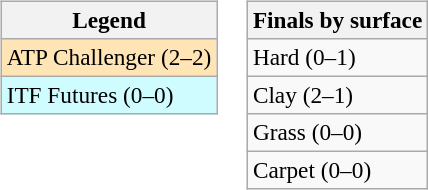<table>
<tr valign=top>
<td><br><table class=wikitable style=font-size:97%>
<tr>
<th>Legend</th>
</tr>
<tr bgcolor=moccasin>
<td>ATP Challenger (2–2)</td>
</tr>
<tr bgcolor=cffcff>
<td>ITF Futures (0–0)</td>
</tr>
</table>
</td>
<td><br><table class=wikitable style=font-size:97%>
<tr>
<th>Finals by surface</th>
</tr>
<tr>
<td>Hard (0–1)</td>
</tr>
<tr>
<td>Clay (2–1)</td>
</tr>
<tr>
<td>Grass (0–0)</td>
</tr>
<tr>
<td>Carpet (0–0)</td>
</tr>
</table>
</td>
</tr>
</table>
